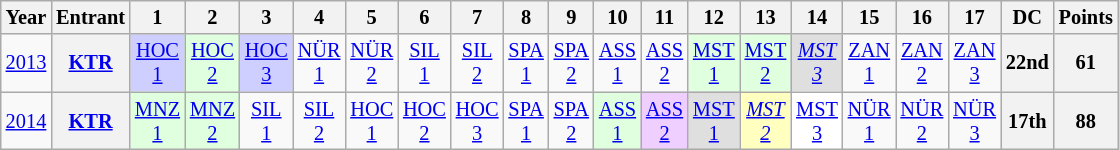<table class="wikitable" style="text-align:center; font-size:85%">
<tr>
<th>Year</th>
<th>Entrant</th>
<th>1</th>
<th>2</th>
<th>3</th>
<th>4</th>
<th>5</th>
<th>6</th>
<th>7</th>
<th>8</th>
<th>9</th>
<th>10</th>
<th>11</th>
<th>12</th>
<th>13</th>
<th>14</th>
<th>15</th>
<th>16</th>
<th>17</th>
<th>DC</th>
<th>Points</th>
</tr>
<tr>
<td><a href='#'>2013</a></td>
<th><a href='#'>KTR</a></th>
<td style="background:#cfcfff;"><a href='#'>HOC<br>1</a><br></td>
<td style="background:#dfffdf;"><a href='#'>HOC<br>2</a><br></td>
<td style="background:#cfcfff;"><a href='#'>HOC<br>3</a><br></td>
<td><a href='#'>NÜR<br>1</a></td>
<td><a href='#'>NÜR<br>2</a></td>
<td><a href='#'>SIL<br>1</a></td>
<td><a href='#'>SIL<br>2</a></td>
<td><a href='#'>SPA<br>1</a></td>
<td><a href='#'>SPA<br>2</a></td>
<td><a href='#'>ASS<br>1</a></td>
<td><a href='#'>ASS<br>2</a></td>
<td style="background:#dfffdf;"><a href='#'>MST<br>1</a><br></td>
<td style="background:#dfffdf;"><a href='#'>MST<br>2</a><br></td>
<td style="background:#dfdfdf;"><em><a href='#'>MST<br>3</a></em><br></td>
<td><a href='#'>ZAN<br>1</a></td>
<td><a href='#'>ZAN<br>2</a></td>
<td><a href='#'>ZAN<br>3</a></td>
<th>22nd</th>
<th>61</th>
</tr>
<tr>
<td><a href='#'>2014</a></td>
<th nowrap><a href='#'>KTR</a></th>
<td style="background:#dfffdf;"><a href='#'>MNZ<br>1</a><br></td>
<td style="background:#dfffdf;"><a href='#'>MNZ<br>2</a><br></td>
<td><a href='#'>SIL<br>1</a></td>
<td><a href='#'>SIL<br>2</a></td>
<td><a href='#'>HOC<br>1</a></td>
<td><a href='#'>HOC<br>2</a></td>
<td><a href='#'>HOC<br>3</a></td>
<td><a href='#'>SPA<br>1</a></td>
<td><a href='#'>SPA<br>2</a></td>
<td style="background:#dfffdf;"><a href='#'>ASS<br>1</a><br></td>
<td style="background:#efcfff;"><a href='#'>ASS<br>2</a><br></td>
<td style="background:#dfdfdf;"><a href='#'>MST<br>1</a><br></td>
<td style="background:#ffffbf;"><em><a href='#'>MST<br>2</a></em><br></td>
<td style="background:#FFFFFF;"><a href='#'>MST<br>3</a><br></td>
<td><a href='#'>NÜR<br>1</a></td>
<td><a href='#'>NÜR<br>2</a></td>
<td><a href='#'>NÜR<br>3</a></td>
<th>17th</th>
<th>88</th>
</tr>
</table>
